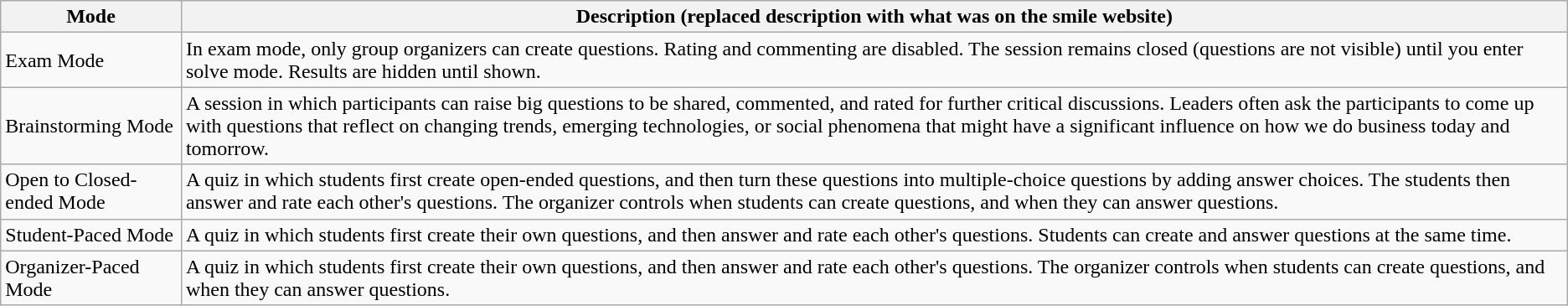<table class="wikitable">
<tr>
<th>Mode</th>
<th>Description (replaced description with what was on the smile website)</th>
</tr>
<tr>
<td>Exam Mode</td>
<td>In exam mode, only group organizers can create questions. Rating and commenting are disabled. The session remains closed (questions are not visible) until you enter solve mode. Results are hidden until shown.</td>
</tr>
<tr>
<td>Brainstorming Mode</td>
<td>A session in which participants can raise big questions to be shared, commented, and rated for further critical discussions. Leaders often ask the participants to come up with questions that reflect on changing trends, emerging technologies, or social phenomena that might have a significant influence on how we do business today and tomorrow.</td>
</tr>
<tr>
<td>Open to Closed-ended Mode</td>
<td>A quiz in which students first create open-ended questions, and then turn these questions into multiple-choice questions by adding answer choices. The students then answer and rate each other's questions. The organizer controls when students can create questions, and when they can answer questions.</td>
</tr>
<tr>
<td>Student-Paced Mode</td>
<td>A quiz in which students first create their own questions, and then answer and rate each other's questions. Students can create and answer questions at the same time.</td>
</tr>
<tr>
<td>Organizer-Paced Mode</td>
<td>A quiz in which students first create their own questions, and then answer and rate each other's questions. The organizer controls when students can create questions, and when they can answer questions.</td>
</tr>
</table>
